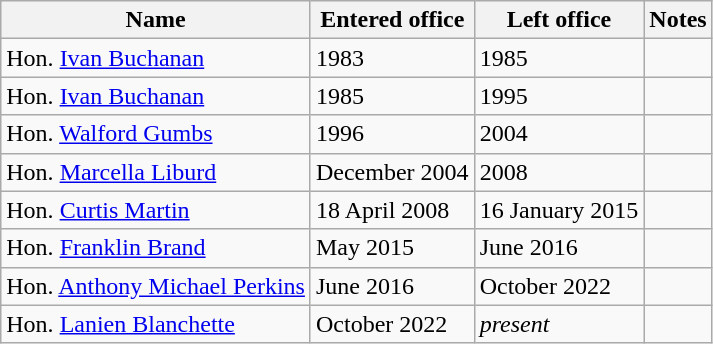<table class="wikitable">
<tr>
<th>Name</th>
<th>Entered office</th>
<th>Left office</th>
<th>Notes</th>
</tr>
<tr>
<td>Hon. <a href='#'>Ivan Buchanan</a></td>
<td>1983</td>
<td>1985</td>
<td></td>
</tr>
<tr>
<td>Hon. <a href='#'>Ivan Buchanan</a></td>
<td>1985</td>
<td>1995</td>
<td></td>
</tr>
<tr>
<td>Hon. <a href='#'>Walford Gumbs</a></td>
<td>1996</td>
<td>2004</td>
<td></td>
</tr>
<tr>
<td>Hon. <a href='#'>Marcella Liburd</a></td>
<td>December 2004</td>
<td>2008</td>
<td></td>
</tr>
<tr>
<td>Hon. <a href='#'>Curtis Martin</a></td>
<td>18 April 2008</td>
<td>16 January 2015</td>
<td></td>
</tr>
<tr>
<td>Hon. <a href='#'>Franklin Brand</a></td>
<td>May 2015</td>
<td>June 2016</td>
<td></td>
</tr>
<tr>
<td>Hon. <a href='#'>Anthony Michael Perkins</a></td>
<td>June 2016</td>
<td>October 2022</td>
<td></td>
</tr>
<tr>
<td>Hon. <a href='#'>Lanien Blanchette</a></td>
<td>October 2022</td>
<td><em>present</em></td>
<td></td>
</tr>
</table>
